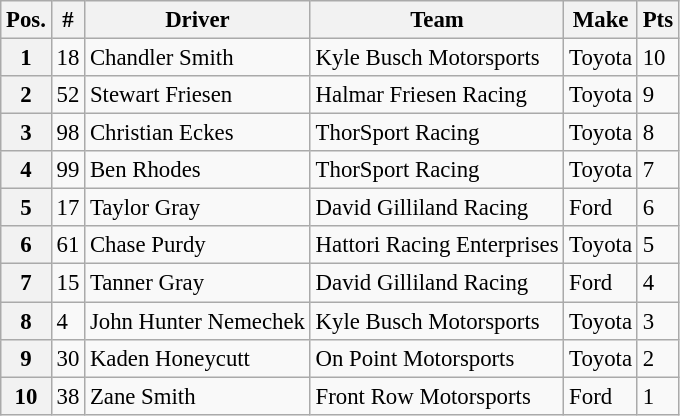<table class="wikitable" style="font-size:95%">
<tr>
<th>Pos.</th>
<th>#</th>
<th>Driver</th>
<th>Team</th>
<th>Make</th>
<th>Pts</th>
</tr>
<tr>
<th>1</th>
<td>18</td>
<td>Chandler Smith</td>
<td>Kyle Busch Motorsports</td>
<td>Toyota</td>
<td>10</td>
</tr>
<tr>
<th>2</th>
<td>52</td>
<td>Stewart Friesen</td>
<td>Halmar Friesen Racing</td>
<td>Toyota</td>
<td>9</td>
</tr>
<tr>
<th>3</th>
<td>98</td>
<td>Christian Eckes</td>
<td>ThorSport Racing</td>
<td>Toyota</td>
<td>8</td>
</tr>
<tr>
<th>4</th>
<td>99</td>
<td>Ben Rhodes</td>
<td>ThorSport Racing</td>
<td>Toyota</td>
<td>7</td>
</tr>
<tr>
<th>5</th>
<td>17</td>
<td>Taylor Gray</td>
<td>David Gilliland Racing</td>
<td>Ford</td>
<td>6</td>
</tr>
<tr>
<th>6</th>
<td>61</td>
<td>Chase Purdy</td>
<td>Hattori Racing Enterprises</td>
<td>Toyota</td>
<td>5</td>
</tr>
<tr>
<th>7</th>
<td>15</td>
<td>Tanner Gray</td>
<td>David Gilliland Racing</td>
<td>Ford</td>
<td>4</td>
</tr>
<tr>
<th>8</th>
<td>4</td>
<td>John Hunter Nemechek</td>
<td>Kyle Busch Motorsports</td>
<td>Toyota</td>
<td>3</td>
</tr>
<tr>
<th>9</th>
<td>30</td>
<td>Kaden Honeycutt</td>
<td>On Point Motorsports</td>
<td>Toyota</td>
<td>2</td>
</tr>
<tr>
<th>10</th>
<td>38</td>
<td>Zane Smith</td>
<td>Front Row Motorsports</td>
<td>Ford</td>
<td>1</td>
</tr>
</table>
